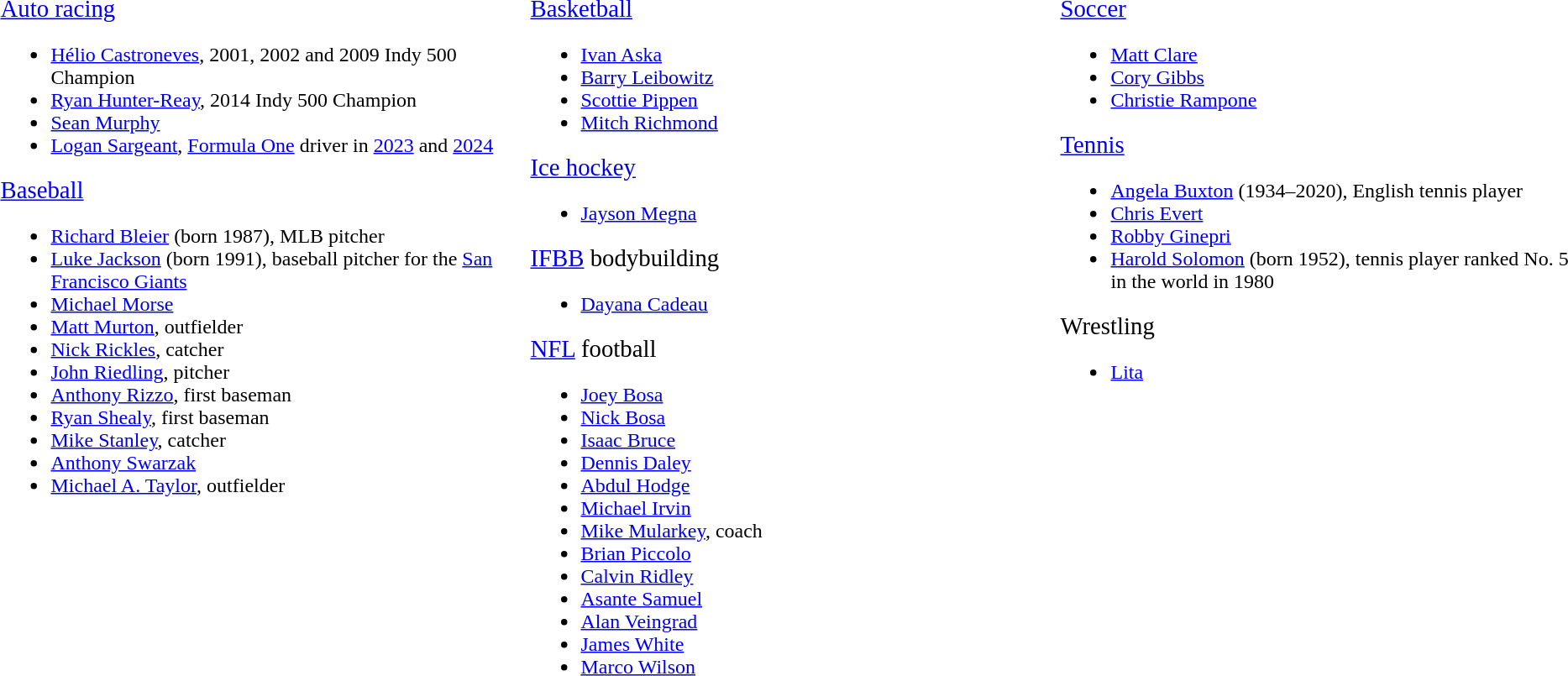<table style="width:100%; clear:both;">
<tr>
<td style="width:33%; vertical-align:top"><br><big><a href='#'>Auto racing</a></big><ul><li><a href='#'>Hélio Castroneves</a>, 2001, 2002 and 2009 Indy 500 Champion</li><li><a href='#'>Ryan Hunter-Reay</a>, 2014 Indy 500 Champion</li><li><a href='#'>Sean Murphy</a></li><li><a href='#'>Logan Sargeant</a>, <a href='#'>Formula One</a> driver in <a href='#'>2023</a> and <a href='#'>2024</a></li></ul><big><a href='#'>Baseball</a></big><ul><li><a href='#'>Richard Bleier</a> (born 1987), MLB pitcher</li><li><a href='#'>Luke Jackson</a> (born 1991), baseball pitcher for the <a href='#'>San Francisco Giants</a></li><li><a href='#'>Michael Morse</a></li><li><a href='#'>Matt Murton</a>, outfielder</li><li><a href='#'>Nick Rickles</a>, catcher</li><li><a href='#'>John Riedling</a>, pitcher</li><li><a href='#'>Anthony Rizzo</a>, first baseman</li><li><a href='#'>Ryan Shealy</a>, first baseman</li><li><a href='#'>Mike Stanley</a>, catcher</li><li><a href='#'>Anthony Swarzak</a></li><li><a href='#'>Michael A. Taylor</a>, outfielder</li></ul></td>
<td style="width:33%; vertical-align:top"><br><big><a href='#'>Basketball</a></big><ul><li><a href='#'>Ivan Aska</a></li><li><a href='#'>Barry Leibowitz</a></li><li><a href='#'>Scottie Pippen</a></li><li><a href='#'>Mitch Richmond</a></li></ul><big><a href='#'>Ice hockey</a></big><ul><li><a href='#'>Jayson Megna</a></li></ul><big><a href='#'>IFBB</a> bodybuilding</big><ul><li><a href='#'>Dayana Cadeau</a></li></ul><big><a href='#'>NFL</a> football</big><ul><li><a href='#'>Joey Bosa</a></li><li><a href='#'>Nick Bosa</a></li><li><a href='#'>Isaac Bruce</a></li><li><a href='#'>Dennis Daley</a></li><li><a href='#'>Abdul Hodge</a></li><li><a href='#'>Michael Irvin</a></li><li><a href='#'>Mike Mularkey</a>, coach</li><li><a href='#'>Brian Piccolo</a></li><li><a href='#'>Calvin Ridley</a></li><li><a href='#'>Asante Samuel</a></li><li><a href='#'>Alan Veingrad</a></li><li><a href='#'>James White</a></li><li><a href='#'>Marco Wilson</a></li></ul></td>
<td style="width:33%; vertical-align:top"><br><big><a href='#'>Soccer</a></big><ul><li><a href='#'>Matt Clare</a></li><li><a href='#'>Cory Gibbs</a></li><li><a href='#'>Christie Rampone</a></li></ul><big><a href='#'>Tennis</a></big><ul><li><a href='#'>Angela Buxton</a> (1934–2020), English tennis player</li><li><a href='#'>Chris Evert</a></li><li><a href='#'>Robby Ginepri</a></li><li><a href='#'>Harold Solomon</a> (born 1952), tennis player ranked No. 5 in the world in 1980</li></ul><big>Wrestling</big><ul><li><a href='#'>Lita</a></li></ul></td>
</tr>
</table>
